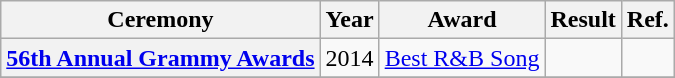<table class="wikitable plainrowheaders">
<tr>
<th scope="col">Ceremony</th>
<th scope="col">Year</th>
<th scope="col">Award</th>
<th scope="col">Result</th>
<th scope="col">Ref.</th>
</tr>
<tr>
<th scope="row"><a href='#'>56th Annual Grammy Awards</a></th>
<td>2014</td>
<td><a href='#'>Best R&B Song</a></td>
<td></td>
<td></td>
</tr>
<tr>
</tr>
</table>
